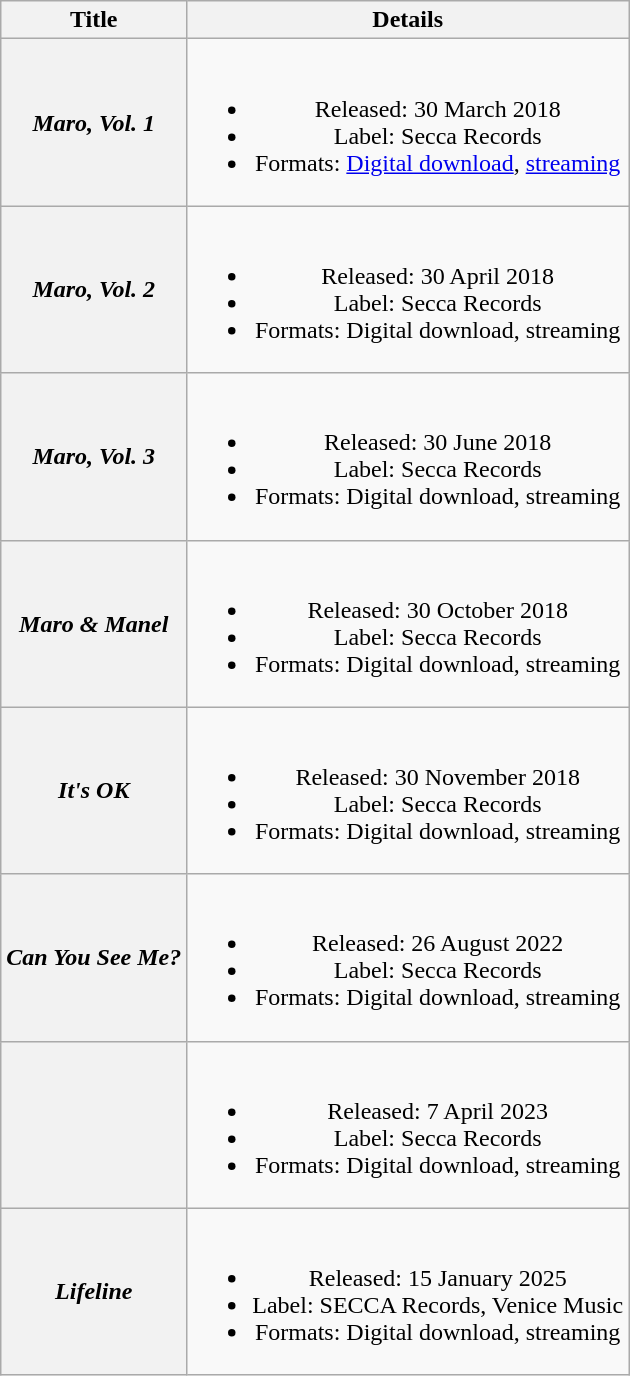<table class="wikitable plainrowheaders" style="text-align:center;" border="1">
<tr>
<th scope="col">Title</th>
<th scope="col">Details</th>
</tr>
<tr>
<th scope="row"><em>Maro, Vol. 1</em></th>
<td><br><ul><li>Released: 30 March 2018</li><li>Label: Secca Records</li><li>Formats: <a href='#'>Digital download</a>, <a href='#'>streaming</a></li></ul></td>
</tr>
<tr>
<th scope="row"><em>Maro, Vol. 2</em></th>
<td><br><ul><li>Released: 30 April 2018</li><li>Label: Secca Records</li><li>Formats: Digital download, streaming</li></ul></td>
</tr>
<tr>
<th scope="row"><em>Maro, Vol. 3</em></th>
<td><br><ul><li>Released: 30 June 2018</li><li>Label: Secca Records</li><li>Formats: Digital download, streaming</li></ul></td>
</tr>
<tr>
<th scope="row"><em>Maro & Manel</em><br></th>
<td><br><ul><li>Released: 30 October 2018</li><li>Label: Secca Records</li><li>Formats: Digital download, streaming</li></ul></td>
</tr>
<tr>
<th scope="row"><em>It's OK</em></th>
<td><br><ul><li>Released: 30 November 2018</li><li>Label: Secca Records</li><li>Formats: Digital download, streaming</li></ul></td>
</tr>
<tr>
<th scope="row"><em>Can You See Me?</em></th>
<td><br><ul><li>Released: 26 August 2022</li><li>Label: Secca Records</li><li>Formats: Digital download, streaming</li></ul></td>
</tr>
<tr>
<th scope="row"></th>
<td><br><ul><li>Released: 7 April 2023</li><li>Label: Secca Records</li><li>Formats: Digital download, streaming</li></ul></td>
</tr>
<tr>
<th scope="row"><em>Lifeline</em><br></th>
<td><br><ul><li>Released: 15 January 2025</li><li>Label: SECCA Records, Venice Music</li><li>Formats: Digital download, streaming</li></ul></td>
</tr>
</table>
